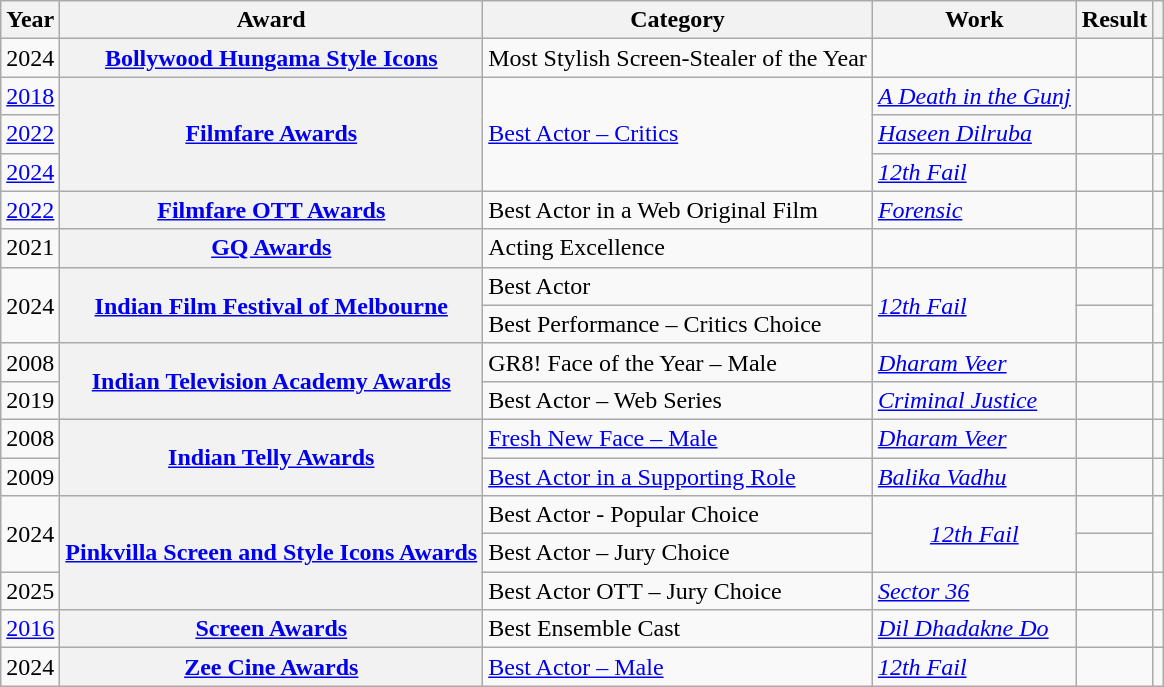<table class="wikitable plainrowheaders sortable">
<tr>
<th scope="col">Year</th>
<th scope="col">Award</th>
<th scope="col">Category</th>
<th scope="col">Work</th>
<th scope="col">Result</th>
<th class="unsortable" scope="col"></th>
</tr>
<tr>
<td>2024</td>
<th scope="row"><a href='#'>Bollywood Hungama Style Icons</a></th>
<td>Most Stylish Screen-Stealer of the Year</td>
<td></td>
<td></td>
<td style="text-align: center;"></td>
</tr>
<tr>
<td><a href='#'>2018</a></td>
<th scope="row" rowspan="3"><a href='#'>Filmfare Awards</a></th>
<td rowspan="3"><a href='#'>Best Actor – Critics</a></td>
<td><em><a href='#'>A Death in the Gunj</a></em></td>
<td></td>
<td style="text-align: center;"></td>
</tr>
<tr>
<td><a href='#'>2022</a></td>
<td><em><a href='#'>Haseen Dilruba</a></em></td>
<td></td>
<td style="text-align: center;"></td>
</tr>
<tr>
<td><a href='#'>2024</a></td>
<td><em><a href='#'>12th Fail</a></em></td>
<td></td>
<td style="text-align: center;"></td>
</tr>
<tr>
<td><a href='#'>2022</a></td>
<th scope="row"><a href='#'>Filmfare OTT Awards</a></th>
<td>Best Actor in a Web Original Film</td>
<td><em><a href='#'>Forensic</a></em></td>
<td></td>
<td style="text-align: center;"></td>
</tr>
<tr>
<td>2021</td>
<th scope="row"><a href='#'>GQ Awards</a></th>
<td>Acting Excellence</td>
<td></td>
<td></td>
<td style="text-align: center;"></td>
</tr>
<tr>
<td rowspan="2">2024</td>
<th scope="row" rowspan="2"><a href='#'>Indian Film Festival of Melbourne</a></th>
<td>Best Actor</td>
<td rowspan="2"><em><a href='#'>12th Fail</a></em></td>
<td></td>
<td style="text-align: center;" rowspan="2"></td>
</tr>
<tr>
<td>Best Performance – Critics Choice</td>
<td></td>
</tr>
<tr>
<td>2008</td>
<th scope="row" rowspan="2"><a href='#'>Indian Television Academy Awards</a></th>
<td>GR8! Face of the Year – Male</td>
<td><em><a href='#'>Dharam Veer</a></em></td>
<td></td>
<td style="text-align: center;"></td>
</tr>
<tr>
<td>2019</td>
<td>Best Actor – Web Series</td>
<td><em><a href='#'>Criminal Justice</a></em></td>
<td></td>
<td style="text-align: center;"></td>
</tr>
<tr>
<td>2008</td>
<th scope="row" rowspan="2"><a href='#'>Indian Telly Awards</a></th>
<td><a href='#'>Fresh New Face – Male</a></td>
<td><em><a href='#'>Dharam Veer</a></em></td>
<td></td>
<td style="text-align: center;"></td>
</tr>
<tr>
<td>2009</td>
<td><a href='#'>Best Actor in a Supporting Role</a></td>
<td><em><a href='#'>Balika Vadhu</a></em></td>
<td></td>
<td style="text-align: center;"></td>
</tr>
<tr>
<td rowspan="2">2024</td>
<th scope="row" rowspan="3"><a href='#'>Pinkvilla Screen and Style Icons Awards</a></th>
<td>Best Actor - Popular Choice</td>
<td style="text-align: center;" rowspan="2"><em><a href='#'>12th Fail</a></em></td>
<td></td>
<td style="text-align: center;" rowspan="2"></td>
</tr>
<tr>
<td>Best Actor – Jury Choice</td>
<td></td>
</tr>
<tr>
<td>2025</td>
<td>Best Actor OTT – Jury Choice</td>
<td><em><a href='#'>Sector 36</a></em></td>
<td></td>
<td></td>
</tr>
<tr>
<td><a href='#'>2016</a></td>
<th scope="row"><a href='#'>Screen Awards</a></th>
<td>Best Ensemble Cast</td>
<td><em><a href='#'>Dil Dhadakne Do</a></em></td>
<td></td>
<td style="text-align: center;"></td>
</tr>
<tr>
<td>2024</td>
<th scope="row"><a href='#'>Zee Cine Awards</a></th>
<td><a href='#'>Best Actor – Male</a></td>
<td><em><a href='#'>12th Fail</a></em></td>
<td></td>
<td style="text-align: center;"></td>
</tr>
</table>
